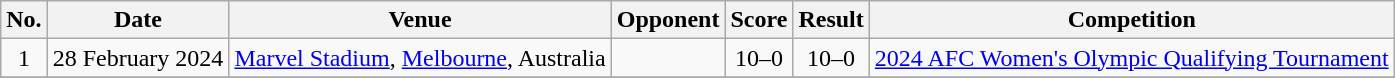<table class="wikitable sortable">
<tr>
<th scope="col">No.</th>
<th scope="col" data-sort-type="date">Date</th>
<th scope="col">Venue</th>
<th scope="col">Opponent</th>
<th scope="col" class="unsortable">Score</th>
<th scope="col" class="unsortable">Result</th>
<th scope="col">Competition</th>
</tr>
<tr>
<td align="center">1</td>
<td>28 February 2024</td>
<td><a href='#'>Marvel Stadium</a>, <a href='#'>Melbourne</a>, Australia</td>
<td></td>
<td align="center">10–0</td>
<td align="center">10–0</td>
<td><a href='#'>2024 AFC Women's Olympic Qualifying Tournament</a></td>
</tr>
<tr>
</tr>
</table>
